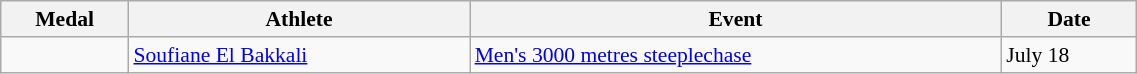<table class="wikitable" style="font-size:90%" width=60%>
<tr>
<th>Medal</th>
<th>Athlete</th>
<th>Event</th>
<th>Date</th>
</tr>
<tr>
<td></td>
<td><a href='#'>Soufiane El Bakkali</a></td>
<td><a href='#'>Men's 3000 metres steeplechase</a></td>
<td>July 18</td>
</tr>
</table>
